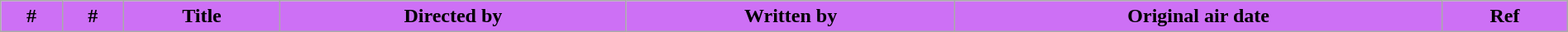<table class="wikitable plainrowheaders" style="width:100%;">
<tr>
<th style="background:#cd70f5;">#</th>
<th style="background:#cd70f5;">#</th>
<th style="background:#cd70f5;">Title</th>
<th style="background:#cd70f5;">Directed by</th>
<th style="background:#cd70f5;">Written by</th>
<th style="background:#cd70f5;">Original air date</th>
<th style="background:#cd70f5;">Ref<br>




</th>
</tr>
</table>
